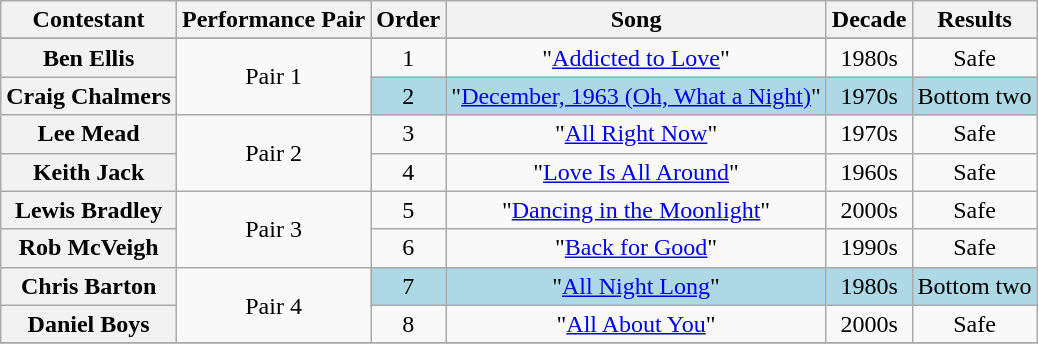<table class="wikitable plainrowheaders" style="text-align:center;">
<tr>
<th scope="col">Contestant</th>
<th scope="col">Performance Pair</th>
<th scope="col">Order</th>
<th scope="col">Song</th>
<th scope="col">Decade</th>
<th scope="col">Results</th>
</tr>
<tr>
</tr>
<tr>
<th scope="row">Ben Ellis</th>
<td rowspan="2">Pair 1</td>
<td>1</td>
<td>"<a href='#'>Addicted to Love</a>"</td>
<td>1980s</td>
<td>Safe</td>
</tr>
<tr>
<th scope="row">Craig Chalmers</th>
<td style="background:lightblue;">2</td>
<td style="background:lightblue;">"<a href='#'>December, 1963 (Oh, What a Night)</a>"</td>
<td style="background:lightblue;">1970s</td>
<td style="background:lightblue;">Bottom two</td>
</tr>
<tr>
<th scope="row">Lee Mead</th>
<td rowspan="2">Pair 2</td>
<td>3</td>
<td>"<a href='#'>All Right Now</a>"</td>
<td>1970s</td>
<td>Safe</td>
</tr>
<tr>
<th scope="row">Keith Jack</th>
<td>4</td>
<td>"<a href='#'>Love Is All Around</a>"</td>
<td>1960s</td>
<td>Safe</td>
</tr>
<tr>
<th scope="row">Lewis Bradley</th>
<td rowspan="2">Pair 3</td>
<td>5</td>
<td>"<a href='#'>Dancing in the Moonlight</a>"</td>
<td>2000s</td>
<td>Safe</td>
</tr>
<tr>
<th scope="row">Rob McVeigh</th>
<td>6</td>
<td>"<a href='#'>Back for Good</a>"</td>
<td>1990s</td>
<td>Safe</td>
</tr>
<tr>
<th scope="row">Chris Barton</th>
<td rowspan="2">Pair 4</td>
<td style="background:lightblue;">7</td>
<td style="background:lightblue;">"<a href='#'>All Night Long</a>"</td>
<td style="background:lightblue;">1980s</td>
<td style="background:lightblue;">Bottom two</td>
</tr>
<tr>
<th scope="row">Daniel Boys</th>
<td>8</td>
<td>"<a href='#'>All About You</a>"</td>
<td>2000s</td>
<td>Safe</td>
</tr>
<tr>
</tr>
</table>
